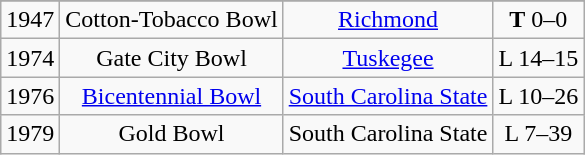<table class="wikitable">
<tr>
</tr>
<tr>
</tr>
<tr align="center">
<td>1947</td>
<td>Cotton-Tobacco Bowl</td>
<td><a href='#'>Richmond</a></td>
<td><strong>T</strong> 0–0</td>
</tr>
<tr align="center">
<td>1974</td>
<td>Gate City Bowl</td>
<td><a href='#'>Tuskegee</a></td>
<td>L 14–15</td>
</tr>
<tr align="center">
<td>1976</td>
<td><a href='#'>Bicentennial Bowl</a></td>
<td><a href='#'>South Carolina State</a></td>
<td>L 10–26</td>
</tr>
<tr align="center">
<td>1979</td>
<td>Gold Bowl</td>
<td>South Carolina State</td>
<td>L 7–39</td>
</tr>
</table>
